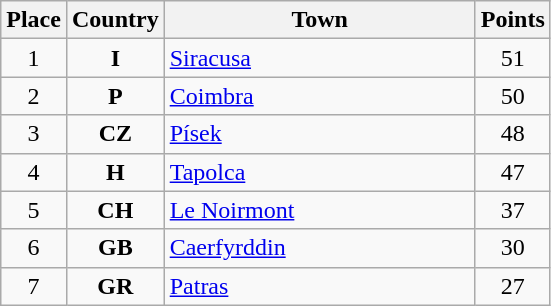<table class="wikitable" style="text-align;">
<tr>
<th width="25">Place</th>
<th width="25">Country</th>
<th width="200">Town</th>
<th width="25">Points</th>
</tr>
<tr>
<td align="center">1</td>
<td align="center"><strong>I</strong></td>
<td align="left"><a href='#'>Siracusa</a></td>
<td align="center">51</td>
</tr>
<tr>
<td align="center">2</td>
<td align="center"><strong>P</strong></td>
<td align="left"><a href='#'>Coimbra</a></td>
<td align="center">50</td>
</tr>
<tr>
<td align="center">3</td>
<td align="center"><strong>CZ</strong></td>
<td align="left"><a href='#'>Písek</a></td>
<td align="center">48</td>
</tr>
<tr>
<td align="center">4</td>
<td align="center"><strong>H</strong></td>
<td align="left"><a href='#'>Tapolca</a></td>
<td align="center">47</td>
</tr>
<tr>
<td align="center">5</td>
<td align="center"><strong>CH</strong></td>
<td align="left"><a href='#'>Le Noirmont</a></td>
<td align="center">37</td>
</tr>
<tr>
<td align="center">6</td>
<td align="center"><strong>GB</strong></td>
<td align="left"><a href='#'>Caerfyrddin</a></td>
<td align="center">30</td>
</tr>
<tr>
<td align="center">7</td>
<td align="center"><strong>GR</strong></td>
<td align="left"><a href='#'>Patras</a></td>
<td align="center">27</td>
</tr>
</table>
